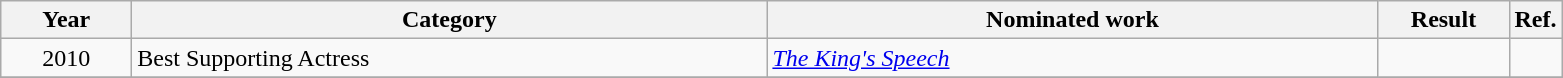<table class=wikitable>
<tr>
<th scope="col" style="width:5em;">Year</th>
<th scope="col" style="width:26em;">Category</th>
<th scope="col" style="width:25em;">Nominated work</th>
<th scope="col" style="width:5em;">Result</th>
<th>Ref.</th>
</tr>
<tr>
<td style="text-align:center;">2010</td>
<td>Best Supporting Actress</td>
<td><em><a href='#'>The King's Speech</a></em></td>
<td></td>
<td></td>
</tr>
<tr>
</tr>
</table>
